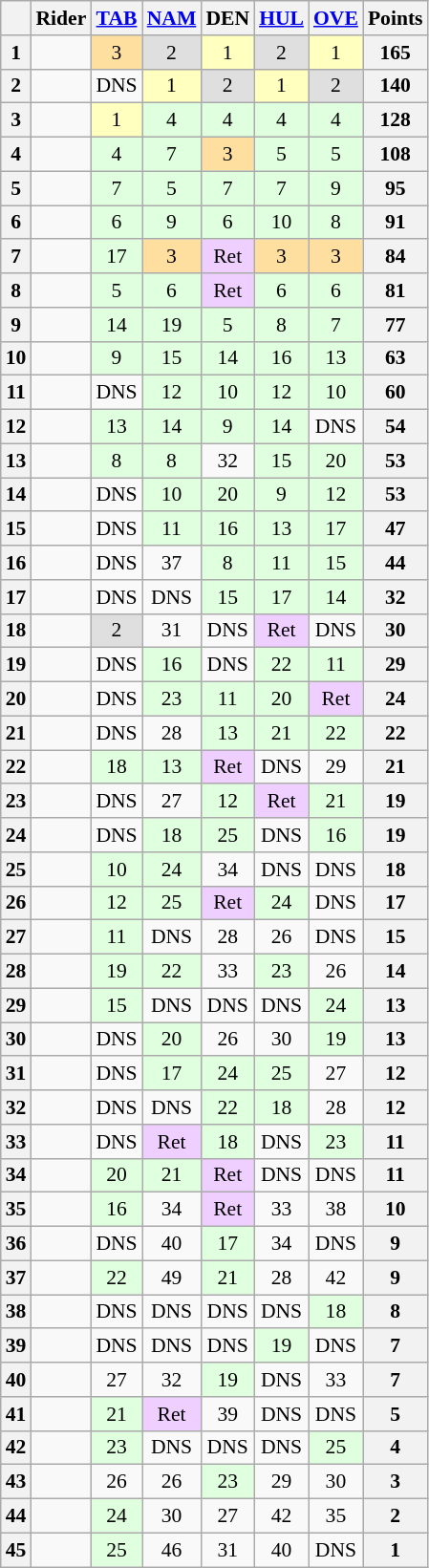<table class="wikitable" style="font-size: 90%; text-align:center">
<tr style="vertical-align:middle;">
<th style="vertical-align:middle"></th>
<th style="vertical-align:middle;background">Rider</th>
<th><a href='#'>TAB</a><br></th>
<th><a href='#'>NAM</a><br></th>
<th>DEN<br></th>
<th><a href='#'>HUL</a><br></th>
<th><a href='#'>OVE</a><br></th>
<th style="vertical-align:middle">Points</th>
</tr>
<tr>
<th>1</th>
<td style="text-align:left"></td>
<td style="background-color:#ffdf9f">3</td>
<td style="background-color:#dfdfdf">2</td>
<td style="background-color:#ffffbf">1</td>
<td style="background-color:#dfdfdf">2</td>
<td style="background-color:#ffffbf">1</td>
<th>165</th>
</tr>
<tr>
<th>2</th>
<td style="text-align:left"></td>
<td>DNS</td>
<td style="background-color:#ffffbf">1</td>
<td style="background-color:#dfdfdf">2</td>
<td style="background-color:#ffffbf">1</td>
<td style="background-color:#dfdfdf">2</td>
<th>140</th>
</tr>
<tr>
<th>3</th>
<td style="text-align:left"></td>
<td style="background-color:#ffffbf">1</td>
<td style="background-color:#dfffdf">4</td>
<td style="background-color:#dfffdf">4</td>
<td style="background-color:#dfffdf">4</td>
<td style="background-color:#dfffdf">4</td>
<th>128</th>
</tr>
<tr>
<th>4</th>
<td style="text-align:left"></td>
<td style="background-color:#dfffdf">4</td>
<td style="background-color:#dfffdf">7</td>
<td style="background-color:#ffdf9f">3</td>
<td style="background-color:#dfffdf">5</td>
<td style="background-color:#dfffdf">5</td>
<th>108</th>
</tr>
<tr>
<th>5</th>
<td style="text-align:left"></td>
<td style="background-color:#dfffdf">7</td>
<td style="background-color:#dfffdf">5</td>
<td style="background-color:#dfffdf">7</td>
<td style="background-color:#dfffdf">7</td>
<td style="background-color:#dfffdf">9</td>
<th>95</th>
</tr>
<tr>
<th>6</th>
<td style="text-align:left"></td>
<td style="background-color:#dfffdf">6</td>
<td style="background-color:#dfffdf">9</td>
<td style="background-color:#dfffdf">6</td>
<td style="background-color:#dfffdf">10</td>
<td style="background-color:#dfffdf">8</td>
<th>91</th>
</tr>
<tr>
<th>7</th>
<td style="text-align:left"></td>
<td style="background-color:#dfffdf">17</td>
<td style="background-color:#ffdf9f">3</td>
<td style="background-color:#efcfff">Ret</td>
<td style="background-color:#ffdf9f">3</td>
<td style="background-color:#ffdf9f">3</td>
<th>84</th>
</tr>
<tr>
<th>8</th>
<td style="text-align:left"></td>
<td style="background-color:#dfffdf">5</td>
<td style="background-color:#dfffdf">6</td>
<td style="background-color:#efcfff">Ret</td>
<td style="background-color:#dfffdf">6</td>
<td style="background-color:#dfffdf">6</td>
<th>81</th>
</tr>
<tr>
<th>9</th>
<td style="text-align:left"></td>
<td style="background-color:#dfffdf">14</td>
<td style="background-color:#dfffdf">19</td>
<td style="background-color:#dfffdf">5</td>
<td style="background-color:#dfffdf">8</td>
<td style="background-color:#dfffdf">7</td>
<th>77</th>
</tr>
<tr>
<th>10</th>
<td style="text-align:left"></td>
<td style="background-color:#dfffdf">9</td>
<td style="background-color:#dfffdf">15</td>
<td style="background-color:#dfffdf">14</td>
<td style="background-color:#dfffdf">16</td>
<td style="background-color:#dfffdf">13</td>
<th>63</th>
</tr>
<tr>
<th>11</th>
<td style="text-align:left"></td>
<td>DNS</td>
<td style="background-color:#dfffdf">12</td>
<td style="background-color:#dfffdf">10</td>
<td style="background-color:#dfffdf">12</td>
<td style="background-color:#dfffdf">10</td>
<th>60</th>
</tr>
<tr>
<th>12</th>
<td style="text-align:left"></td>
<td style="background-color:#dfffdf">13</td>
<td style="background-color:#dfffdf">14</td>
<td style="background-color:#dfffdf">9</td>
<td style="background-color:#dfffdf">14</td>
<td>DNS</td>
<th>54</th>
</tr>
<tr>
<th>13</th>
<td style="text-align:left"></td>
<td style="background-color:#dfffdf">8</td>
<td style="background-color:#dfffdf">8</td>
<td>32</td>
<td style="background-color:#dfffdf">15</td>
<td style="background-color:#dfffdf">20</td>
<th>53</th>
</tr>
<tr>
<th>14</th>
<td style="text-align:left"></td>
<td>DNS</td>
<td style="background-color:#dfffdf">10</td>
<td style="background-color:#dfffdf">20</td>
<td style="background-color:#dfffdf">9</td>
<td style="background-color:#dfffdf">12</td>
<th>53</th>
</tr>
<tr>
<th>15</th>
<td style="text-align:left"></td>
<td>DNS</td>
<td style="background-color:#dfffdf">11</td>
<td style="background-color:#dfffdf">16</td>
<td style="background-color:#dfffdf">13</td>
<td style="background-color:#dfffdf">17</td>
<th>47</th>
</tr>
<tr>
<th>16</th>
<td style="text-align:left"></td>
<td>DNS</td>
<td>37</td>
<td style="background-color:#dfffdf">8</td>
<td style="background-color:#dfffdf">11</td>
<td style="background-color:#dfffdf">15</td>
<th>44</th>
</tr>
<tr>
<th>17</th>
<td style="text-align:left"></td>
<td>DNS</td>
<td>DNS</td>
<td style="background-color:#dfffdf">15</td>
<td style="background-color:#dfffdf">17</td>
<td style="background-color:#dfffdf">14</td>
<th>32</th>
</tr>
<tr>
<th>18</th>
<td style="text-align:left"></td>
<td style="background-color:#dfdfdf">2</td>
<td>31</td>
<td>DNS</td>
<td style="background-color:#efcfff">Ret</td>
<td>DNS</td>
<th>30</th>
</tr>
<tr>
<th>19</th>
<td style="text-align:left"></td>
<td>DNS</td>
<td style="background-color:#dfffdf">16</td>
<td>DNS</td>
<td style="background-color:#dfffdf">22</td>
<td style="background-color:#dfffdf">11</td>
<th>29</th>
</tr>
<tr>
<th>20</th>
<td style="text-align:left"></td>
<td>DNS</td>
<td style="background-color:#dfffdf">23</td>
<td style="background-color:#dfffdf">11</td>
<td style="background-color:#dfffdf">20</td>
<td style="background-color:#efcfff">Ret</td>
<th>24</th>
</tr>
<tr>
<th>21</th>
<td style="text-align:left"></td>
<td>DNS</td>
<td>28</td>
<td style="background-color:#dfffdf">13</td>
<td style="background-color:#dfffdf">21</td>
<td style="background-color:#dfffdf">22</td>
<th>22</th>
</tr>
<tr>
<th>22</th>
<td style="text-align:left"></td>
<td style="background-color:#dfffdf">18</td>
<td style="background-color:#dfffdf">13</td>
<td style="background-color:#efcfff">Ret</td>
<td>DNS</td>
<td>29</td>
<th>21</th>
</tr>
<tr>
<th>23</th>
<td style="text-align:left"></td>
<td>DNS</td>
<td>27</td>
<td style="background-color:#dfffdf">12</td>
<td style="background-color:#efcfff">Ret</td>
<td style="background-color:#dfffdf">21</td>
<th>19</th>
</tr>
<tr>
<th>24</th>
<td style="text-align:left"></td>
<td>DNS</td>
<td style="background-color:#dfffdf">18</td>
<td style="background-color:#dfffdf">25</td>
<td>DNS</td>
<td style="background-color:#dfffdf">16</td>
<th>19</th>
</tr>
<tr>
<th>25</th>
<td style="text-align:left"></td>
<td style="background-color:#dfffdf">10</td>
<td style="background-color:#dfffdf">24</td>
<td>34</td>
<td>DNS</td>
<td>DNS</td>
<th>18</th>
</tr>
<tr>
<th>26</th>
<td style="text-align:left"></td>
<td style="background-color:#dfffdf">12</td>
<td style="background-color:#dfffdf">25</td>
<td style="background-color:#efcfff">Ret</td>
<td style="background-color:#dfffdf">24</td>
<td>DNS</td>
<th>17</th>
</tr>
<tr>
<th>27</th>
<td style="text-align:left"></td>
<td style="background-color:#dfffdf">11</td>
<td>DNS</td>
<td>28</td>
<td>26</td>
<td>DNS</td>
<th>15</th>
</tr>
<tr>
<th>28</th>
<td style="text-align:left"></td>
<td style="background-color:#dfffdf">19</td>
<td style="background-color:#dfffdf">22</td>
<td>33</td>
<td style="background-color:#dfffdf">23</td>
<td>26</td>
<th>14</th>
</tr>
<tr>
<th>29</th>
<td style="text-align:left"></td>
<td style="background-color:#dfffdf">15</td>
<td>DNS</td>
<td>DNS</td>
<td>DNS</td>
<td style="background-color:#dfffdf">24</td>
<th>13</th>
</tr>
<tr>
<th>30</th>
<td style="text-align:left"></td>
<td>DNS</td>
<td style="background-color:#dfffdf">20</td>
<td>26</td>
<td>30</td>
<td style="background-color:#dfffdf">19</td>
<th>13</th>
</tr>
<tr>
<th>31</th>
<td style="text-align:left"></td>
<td>DNS</td>
<td style="background-color:#dfffdf">17</td>
<td style="background-color:#dfffdf">24</td>
<td style="background-color:#dfffdf">25</td>
<td>27</td>
<th>12</th>
</tr>
<tr>
<th>32</th>
<td style="text-align:left"></td>
<td>DNS</td>
<td>DNS</td>
<td style="background-color:#dfffdf">22</td>
<td style="background-color:#dfffdf">18</td>
<td>28</td>
<th>12</th>
</tr>
<tr>
<th>33</th>
<td style="text-align:left"></td>
<td>DNS</td>
<td style="background-color:#efcfff">Ret</td>
<td style="background-color:#dfffdf">18</td>
<td>DNS</td>
<td style="background-color:#dfffdf">23</td>
<th>11</th>
</tr>
<tr>
<th>34</th>
<td style="text-align:left"></td>
<td style="background-color:#dfffdf">20</td>
<td style="background-color:#dfffdf">21</td>
<td style="background-color:#efcfff">Ret</td>
<td>DNS</td>
<td>DNS</td>
<th>11</th>
</tr>
<tr>
<th>35</th>
<td style="text-align:left"></td>
<td style="background-color:#dfffdf">16</td>
<td>34</td>
<td style="background-color:#efcfff">Ret</td>
<td>33</td>
<td>38</td>
<th>10</th>
</tr>
<tr>
<th>36</th>
<td style="text-align:left"></td>
<td>DNS</td>
<td>40</td>
<td style="background-color:#dfffdf">17</td>
<td>34</td>
<td>DNS</td>
<th>9</th>
</tr>
<tr>
<th>37</th>
<td style="text-align:left"></td>
<td style="background-color:#dfffdf">22</td>
<td>49</td>
<td style="background-color:#dfffdf">21</td>
<td>28</td>
<td>42</td>
<th>9</th>
</tr>
<tr>
<th>38</th>
<td style="text-align:left"></td>
<td>DNS</td>
<td>DNS</td>
<td>DNS</td>
<td>DNS</td>
<td style="background-color:#dfffdf">18</td>
<th>8</th>
</tr>
<tr>
<th>39</th>
<td style="text-align:left"></td>
<td>DNS</td>
<td>DNS</td>
<td>DNS</td>
<td style="background-color:#dfffdf">19</td>
<td>DNS</td>
<th>7</th>
</tr>
<tr>
<th>40</th>
<td style="text-align:left"></td>
<td>27</td>
<td>32</td>
<td style="background-color:#dfffdf">19</td>
<td>DNS</td>
<td>33</td>
<th>7</th>
</tr>
<tr>
<th>41</th>
<td style="text-align:left"></td>
<td style="background-color:#dfffdf">21</td>
<td style="background-color:#efcfff">Ret</td>
<td>39</td>
<td>DNS</td>
<td>DNS</td>
<th>5</th>
</tr>
<tr>
<th>42</th>
<td style="text-align:left"></td>
<td style="background-color:#dfffdf">23</td>
<td>DNS</td>
<td>DNS</td>
<td>DNS</td>
<td style="background-color:#dfffdf">25</td>
<th>4</th>
</tr>
<tr>
<th>43</th>
<td style="text-align:left"></td>
<td>26</td>
<td>26</td>
<td style="background-color:#dfffdf">23</td>
<td>29</td>
<td>30</td>
<th>3</th>
</tr>
<tr>
<th>44</th>
<td style="text-align:left"></td>
<td style="background-color:#dfffdf">24</td>
<td>30</td>
<td>27</td>
<td>42</td>
<td>35</td>
<th>2</th>
</tr>
<tr>
<th>45</th>
<td style="text-align:left"></td>
<td style="background-color:#dfffdf">25</td>
<td>46</td>
<td>31</td>
<td>40</td>
<td>DNS</td>
<th>1</th>
</tr>
</table>
